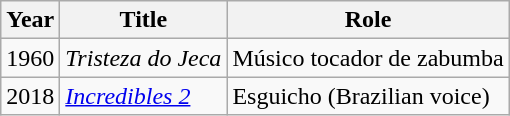<table class="wikitable">
<tr>
<th>Year</th>
<th>Title</th>
<th>Role</th>
</tr>
<tr>
<td>1960</td>
<td><em>Tristeza do Jeca</em></td>
<td>Músico tocador de zabumba</td>
</tr>
<tr>
<td>2018</td>
<td><em><a href='#'>Incredibles 2</a></em></td>
<td>Esguicho (Brazilian voice) </td>
</tr>
</table>
